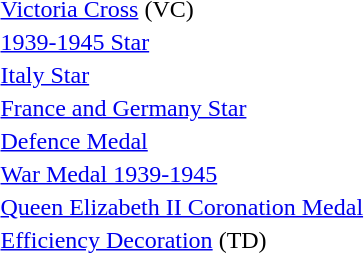<table>
<tr>
<td></td>
<td><a href='#'>Victoria Cross</a> (VC)</td>
</tr>
<tr>
<td></td>
<td><a href='#'>1939-1945 Star</a></td>
</tr>
<tr>
<td></td>
<td><a href='#'>Italy Star</a></td>
</tr>
<tr>
<td></td>
<td><a href='#'>France and Germany Star</a></td>
</tr>
<tr>
<td></td>
<td><a href='#'>Defence Medal</a></td>
</tr>
<tr>
<td></td>
<td><a href='#'>War Medal 1939-1945</a></td>
</tr>
<tr>
<td></td>
<td><a href='#'>Queen Elizabeth II Coronation Medal</a></td>
</tr>
<tr>
<td></td>
<td><a href='#'>Efficiency Decoration</a> (TD)</td>
</tr>
<tr>
</tr>
</table>
